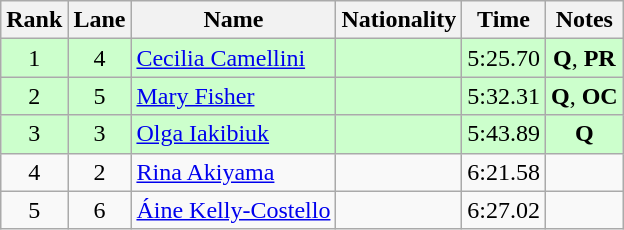<table class="wikitable">
<tr>
<th>Rank</th>
<th>Lane</th>
<th>Name</th>
<th>Nationality</th>
<th>Time</th>
<th>Notes</th>
</tr>
<tr bgcolor=ccffcc>
<td align=center>1</td>
<td align=center>4</td>
<td><a href='#'>Cecilia Camellini</a></td>
<td></td>
<td align=center>5:25.70</td>
<td align=center><strong>Q</strong>, <strong>PR</strong></td>
</tr>
<tr bgcolor=ccffcc>
<td align=center>2</td>
<td align=center>5</td>
<td><a href='#'>Mary Fisher</a></td>
<td></td>
<td align=center>5:32.31</td>
<td align=center><strong>Q</strong>, <strong>OC</strong></td>
</tr>
<tr bgcolor=ccffcc>
<td align=center>3</td>
<td align=center>3</td>
<td><a href='#'>Olga Iakibiuk</a></td>
<td></td>
<td align=center>5:43.89</td>
<td align=center><strong>Q</strong></td>
</tr>
<tr>
<td align=center>4</td>
<td align=center>2</td>
<td><a href='#'>Rina Akiyama</a></td>
<td></td>
<td align=center>6:21.58</td>
<td align=center></td>
</tr>
<tr>
<td align=center>5</td>
<td align=center>6</td>
<td><a href='#'>Áine Kelly-Costello</a></td>
<td></td>
<td align=center>6:27.02</td>
<td align=center></td>
</tr>
</table>
